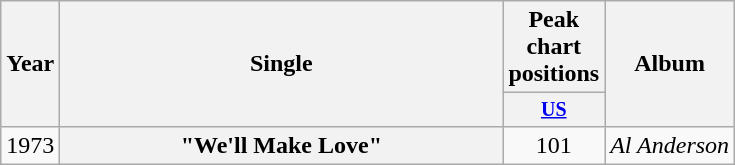<table class="wikitable plainrowheaders" style="text-align:center;">
<tr>
<th rowspan="2">Year</th>
<th rowspan="2" style="width:18em;">Single</th>
<th colspan="1">Peak chart<br>positions</th>
<th rowspan="2">Album</th>
</tr>
<tr style="font-size:smaller;">
<th width="45"><a href='#'>US</a></th>
</tr>
<tr>
<td>1973</td>
<th scope="row">"We'll Make Love"</th>
<td>101</td>
<td align="left"><em>Al Anderson</em></td>
</tr>
</table>
